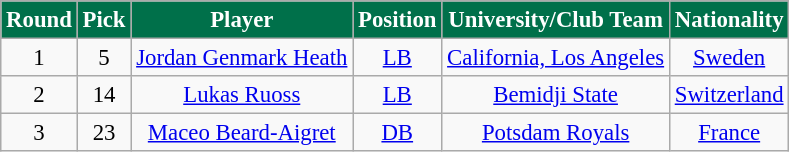<table class="wikitable" style="font-size: 95%;">
<tr>
<th style="background:#00704A;color:White;">Round</th>
<th style="background:#00704A;color:White;">Pick</th>
<th style="background:#00704A;color:White;">Player</th>
<th style="background:#00704A;color:White;">Position</th>
<th style="background:#00704A;color:White;">University/Club Team</th>
<th style="background:#00704A;color:White;">Nationality</th>
</tr>
<tr align="center">
<td align=center>1</td>
<td>5</td>
<td><a href='#'>Jordan Genmark Heath</a></td>
<td><a href='#'>LB</a></td>
<td><a href='#'>California, Los Angeles</a></td>
<td> <a href='#'>Sweden</a></td>
</tr>
<tr align="center">
<td align=center>2</td>
<td>14</td>
<td><a href='#'>Lukas Ruoss</a></td>
<td><a href='#'>LB</a></td>
<td><a href='#'>Bemidji State</a></td>
<td> <a href='#'>Switzerland</a></td>
</tr>
<tr align="center">
<td align=center>3</td>
<td>23</td>
<td><a href='#'>Maceo Beard-Aigret</a></td>
<td><a href='#'>DB</a></td>
<td><a href='#'>Potsdam Royals</a></td>
<td> <a href='#'>France</a></td>
</tr>
</table>
